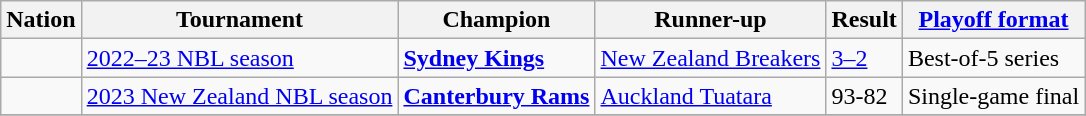<table class="wikitable">
<tr>
<th>Nation</th>
<th>Tournament</th>
<th>Champion</th>
<th>Runner-up</th>
<th>Result</th>
<th><a href='#'>Playoff format</a></th>
</tr>
<tr>
<td></td>
<td><a href='#'>2022–23 NBL season</a></td>
<td><strong><a href='#'>Sydney Kings</a></strong></td>
<td><a href='#'>New Zealand Breakers</a></td>
<td><a href='#'>3–2</a></td>
<td>Best-of-5 series</td>
</tr>
<tr>
<td></td>
<td><a href='#'>2023 New Zealand NBL season</a></td>
<td><strong><a href='#'>Canterbury Rams</a></strong></td>
<td><a href='#'>Auckland Tuatara</a></td>
<td>93-82</td>
<td>Single-game final</td>
</tr>
<tr>
</tr>
</table>
